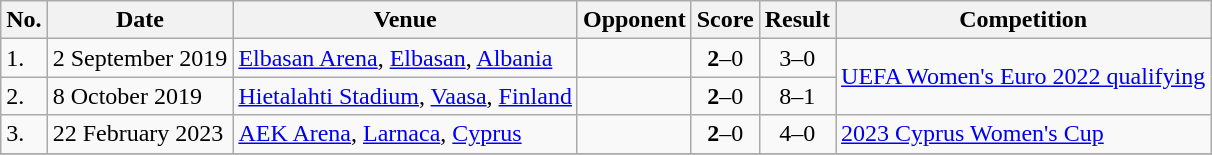<table class="wikitable">
<tr>
<th>No.</th>
<th>Date</th>
<th>Venue</th>
<th>Opponent</th>
<th>Score</th>
<th>Result</th>
<th>Competition</th>
</tr>
<tr>
<td>1.</td>
<td>2 September 2019</td>
<td><a href='#'>Elbasan Arena</a>, <a href='#'>Elbasan</a>, <a href='#'>Albania</a></td>
<td></td>
<td align=center><strong>2</strong>–0</td>
<td align=center>3–0</td>
<td rowspan=2><a href='#'>UEFA Women's Euro 2022 qualifying</a></td>
</tr>
<tr>
<td>2.</td>
<td>8 October 2019</td>
<td><a href='#'>Hietalahti Stadium</a>, <a href='#'>Vaasa</a>, <a href='#'>Finland</a></td>
<td></td>
<td align=center><strong>2</strong>–0</td>
<td align=center>8–1</td>
</tr>
<tr>
<td>3.</td>
<td>22 February 2023</td>
<td><a href='#'>AEK Arena</a>, <a href='#'>Larnaca</a>, <a href='#'>Cyprus</a></td>
<td></td>
<td align=center><strong>2</strong>–0</td>
<td align=center>4–0</td>
<td><a href='#'>2023 Cyprus Women's Cup</a></td>
</tr>
<tr>
</tr>
</table>
